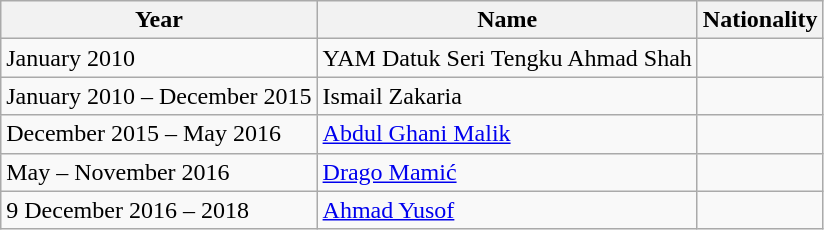<table class="wikitable">
<tr>
<th>Year</th>
<th>Name</th>
<th>Nationality</th>
</tr>
<tr>
<td>January 2010</td>
<td>YAM Datuk Seri Tengku Ahmad Shah</td>
<td></td>
</tr>
<tr>
<td>January 2010 – December 2015</td>
<td>Ismail Zakaria</td>
<td></td>
</tr>
<tr>
<td>December 2015 – May 2016</td>
<td><a href='#'>Abdul Ghani Malik</a></td>
<td></td>
</tr>
<tr>
<td>May – November 2016</td>
<td><a href='#'>Drago Mamić</a></td>
<td></td>
</tr>
<tr>
<td>9 December 2016 – 2018</td>
<td><a href='#'>Ahmad Yusof</a></td>
<td></td>
</tr>
</table>
